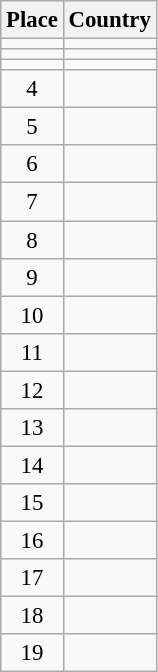<table class="wikitable" style="font-size:95%;">
<tr>
<th>Place</th>
<th>Country</th>
</tr>
<tr>
<td align=center></td>
<td></td>
</tr>
<tr>
<td align=center></td>
<td></td>
</tr>
<tr>
<td align=center></td>
<td></td>
</tr>
<tr>
<td align=center>4</td>
<td></td>
</tr>
<tr>
<td align=center>5</td>
<td></td>
</tr>
<tr>
<td align=center>6</td>
<td></td>
</tr>
<tr>
<td align=center>7</td>
<td></td>
</tr>
<tr>
<td align=center>8</td>
<td></td>
</tr>
<tr>
<td align=center>9</td>
<td></td>
</tr>
<tr>
<td align=center>10</td>
<td></td>
</tr>
<tr>
<td align=center>11</td>
<td></td>
</tr>
<tr>
<td align=center>12</td>
<td></td>
</tr>
<tr>
<td align=center>13</td>
<td></td>
</tr>
<tr>
<td align=center>14</td>
<td></td>
</tr>
<tr>
<td align=center>15</td>
<td></td>
</tr>
<tr>
<td align=center>16</td>
<td></td>
</tr>
<tr>
<td align=center>17</td>
<td></td>
</tr>
<tr>
<td align=center>18</td>
<td></td>
</tr>
<tr>
<td align=center>19</td>
<td></td>
</tr>
</table>
